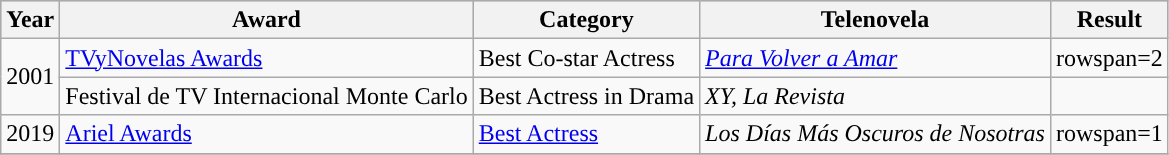<table class="wikitable">
<tr style="background:#b0c4de;">
<th>Year</th>
<th>Award</th>
<th>Category</th>
<th>Telenovela</th>
<th>Result</th>
</tr>
<tr>
<td rowspan=2>2001</td>
<td><a href='#'>TVyNovelas Awards</a></td>
<td>Best Co-star Actress</td>
<td><em><a href='#'>Para Volver a Amar</a></em></td>
<td>rowspan=2 </td>
</tr>
<tr>
<td>Festival de TV Internacional Monte Carlo</td>
<td>Best Actress in Drama</td>
<td><em>XY, La Revista</em></td>
</tr>
<tr>
<td rowspan=1>2019</td>
<td><a href='#'>Ariel Awards</a></td>
<td><a href='#'>Best Actress</a></td>
<td><em>Los Días Más Oscuros de Nosotras</em></td>
<td>rowspan=1 </td>
</tr>
<tr>
</tr>
</table>
